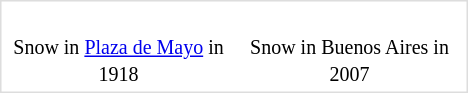<table class="toccolours" style="float:right; margin:0 0 1em 1em; border:1px #ddd solid;">
<tr style="text-align:center;">
<td style="width:150px;"><br><small>Snow in <a href='#'>Plaza de Mayo</a> in 1918</small></td>
<td style="width:150px;"><br><small>Snow in Buenos Aires in 2007</small></td>
</tr>
</table>
